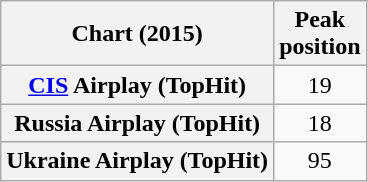<table class="wikitable plainrowheaders sortable" style="text-align:center">
<tr>
<th scope="col">Chart (2015)</th>
<th scope="col">Peak<br>position</th>
</tr>
<tr>
<th scope="row"><a href='#'>CIS</a> Airplay (TopHit)</th>
<td>19</td>
</tr>
<tr>
<th scope="row">Russia Airplay (TopHit)</th>
<td>18</td>
</tr>
<tr>
<th scope="row">Ukraine Airplay (TopHit)</th>
<td>95</td>
</tr>
</table>
